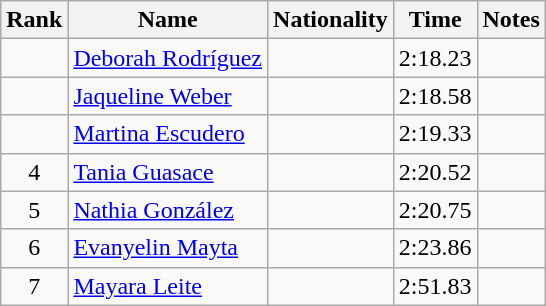<table class="wikitable sortable" style="text-align:center">
<tr>
<th>Rank</th>
<th>Name</th>
<th>Nationality</th>
<th>Time</th>
<th>Notes</th>
</tr>
<tr>
<td></td>
<td align=left><a href='#'>Deborah Rodríguez</a></td>
<td align=left></td>
<td>2:18.23</td>
<td></td>
</tr>
<tr>
<td></td>
<td align=left><a href='#'>Jaqueline Weber</a></td>
<td align=left></td>
<td>2:18.58</td>
<td></td>
</tr>
<tr>
<td></td>
<td align=left><a href='#'>Martina Escudero</a></td>
<td align=left></td>
<td>2:19.33</td>
<td></td>
</tr>
<tr>
<td>4</td>
<td align=left><a href='#'>Tania Guasace</a></td>
<td align=left></td>
<td>2:20.52</td>
<td></td>
</tr>
<tr>
<td>5</td>
<td align=left><a href='#'>Nathia González</a></td>
<td align=left></td>
<td>2:20.75</td>
<td></td>
</tr>
<tr>
<td>6</td>
<td align=left><a href='#'>Evanyelin Mayta</a></td>
<td align=left></td>
<td>2:23.86</td>
<td></td>
</tr>
<tr>
<td>7</td>
<td align=left><a href='#'>Mayara Leite</a></td>
<td align=left></td>
<td>2:51.83</td>
<td></td>
</tr>
</table>
